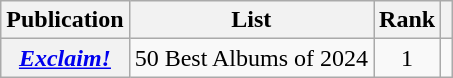<table class="wikitable sortable plainrowheaders">
<tr>
<th scope="col">Publication</th>
<th scope="col">List</th>
<th scope="col">Rank</th>
<th scope="col"></th>
</tr>
<tr>
<th scope="row"><em><a href='#'>Exclaim!</a></em></th>
<td>50 Best Albums of 2024</td>
<td style="text-align: center;">1</td>
<td style="text-align: center;"></td>
</tr>
</table>
